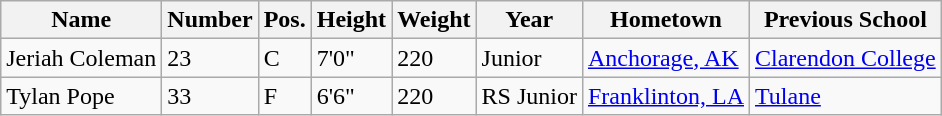<table class="wikitable sortable" border="1">
<tr>
<th>Name</th>
<th>Number</th>
<th>Pos.</th>
<th>Height</th>
<th>Weight</th>
<th>Year</th>
<th>Hometown</th>
<th class="unsortable">Previous School</th>
</tr>
<tr>
<td>Jeriah Coleman</td>
<td>23</td>
<td>C</td>
<td>7'0"</td>
<td>220</td>
<td>Junior</td>
<td><a href='#'>Anchorage, AK</a></td>
<td><a href='#'>Clarendon College</a></td>
</tr>
<tr>
<td>Tylan Pope</td>
<td>33</td>
<td>F</td>
<td>6'6"</td>
<td>220</td>
<td>RS Junior</td>
<td><a href='#'>Franklinton, LA</a></td>
<td><a href='#'>Tulane</a></td>
</tr>
</table>
